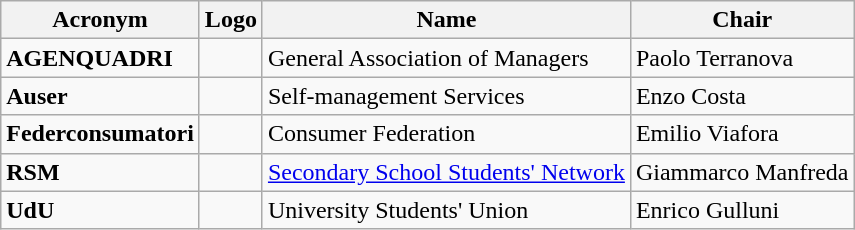<table class=wikitable style=text-align:left>
<tr>
<th>Acronym</th>
<th>Logo</th>
<th>Name</th>
<th>Chair</th>
</tr>
<tr>
<td><strong>AGENQUADRI</strong></td>
<td></td>
<td>General Association of Managers</td>
<td>Paolo Terranova</td>
</tr>
<tr>
<td><strong>Auser</strong></td>
<td></td>
<td>Self-management Services</td>
<td>Enzo Costa</td>
</tr>
<tr>
<td><strong>Federconsumatori</strong></td>
<td></td>
<td>Consumer Federation</td>
<td>Emilio Viafora</td>
</tr>
<tr>
<td><strong>RSM</strong></td>
<td></td>
<td><a href='#'>Secondary School Students' Network</a></td>
<td>Giammarco Manfreda</td>
</tr>
<tr>
<td><strong>UdU</strong></td>
<td></td>
<td>University Students' Union</td>
<td>Enrico Gulluni</td>
</tr>
</table>
